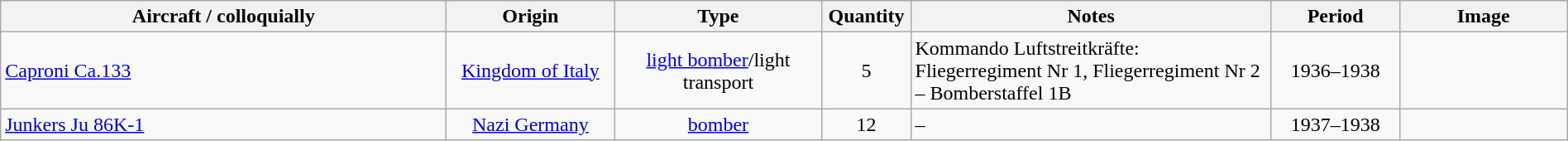<table class="wikitable" style="width:100%">
<tr>
<th style="width: 22em">Aircraft / colloquially</th>
<th style="width: 8em">Origin</th>
<th style="width: 10em">Type</th>
<th style="width: 4em">Quantity</th>
<th>Notes</th>
<th style="width: 6em">Period</th>
<th style="width: 8em">Image</th>
</tr>
<tr>
<td><a href='#'>Caproni Ca.133</a></td>
<td style="text-align: center"><a href='#'>Kingdom of Italy</a></td>
<td style="text-align: center"><a href='#'>light bomber</a>/light transport</td>
<td style="text-align: center">5</td>
<td>Kommando Luftstreitkräfte: Fliegerregiment Nr 1, Fliegerregiment Nr 2 – Bomberstaffel 1B</td>
<td style="text-align: center">1936–1938</td>
<td></td>
</tr>
<tr>
<td><a href='#'>Junkers Ju 86K-1</a></td>
<td style="text-align: center"><a href='#'>Nazi Germany</a></td>
<td style="text-align: center"><a href='#'>bomber</a></td>
<td style="text-align: center">12</td>
<td>–</td>
<td style="text-align: center">1937–1938</td>
<td></td>
</tr>
</table>
